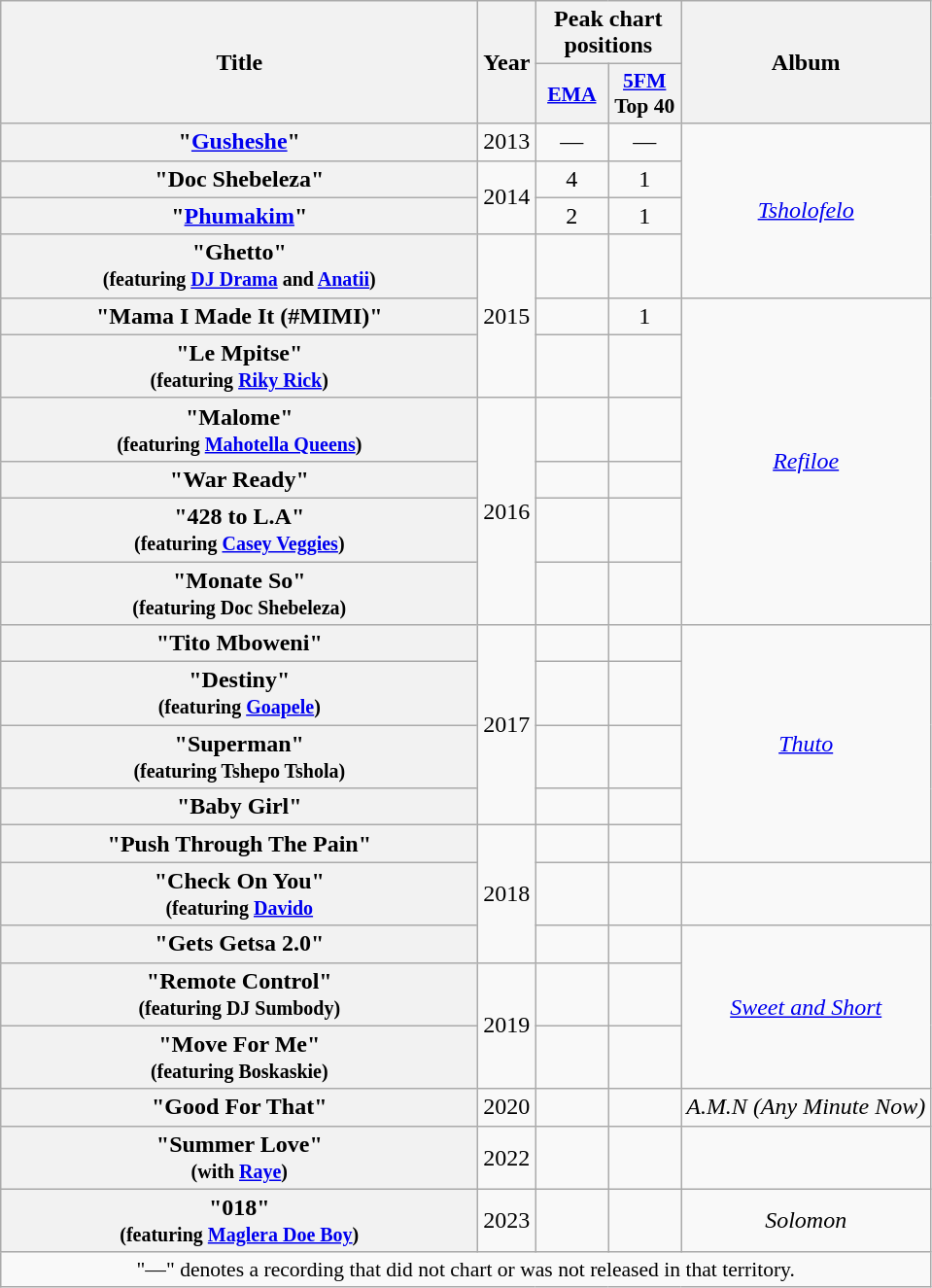<table class="wikitable plainrowheaders" style="text-align:center;">
<tr>
<th rowspan="2" scope="col" style="width:20em;">Title</th>
<th rowspan="2" scope="col">Year</th>
<th colspan="2" scope="col">Peak chart positions</th>
<th rowspan="2" scope="col">Album</th>
</tr>
<tr>
<th style="width:3em;font-size:90%;"><a href='#'>EMA</a></th>
<th style="width:3em;font-size:90%;"><a href='#'>5FM</a> Top 40</th>
</tr>
<tr>
<th scope="row">"<a href='#'>Gusheshe</a>"</th>
<td>2013</td>
<td>—</td>
<td>—</td>
<td rowspan="4"><em><a href='#'>Tsholofelo</a></em></td>
</tr>
<tr>
<th scope="row">"Doc Shebeleza"</th>
<td rowspan="2">2014</td>
<td>4</td>
<td>1</td>
</tr>
<tr>
<th scope="row">"<a href='#'>Phumakim</a>"</th>
<td>2</td>
<td>1</td>
</tr>
<tr>
<th scope="row">"Ghetto"<br><small>(featuring <a href='#'>DJ Drama</a> and <a href='#'>Anatii</a>)</small></th>
<td rowspan="3">2015</td>
<td></td>
</tr>
<tr>
<th scope="row">"Mama I Made It (#MIMI)"</th>
<td></td>
<td>1</td>
<td rowspan="6"><em><a href='#'>Refiloe</a></em></td>
</tr>
<tr>
<th scope="row">"Le Mpitse"<br><small>(featuring <a href='#'>Riky Rick</a>)</small></th>
<td></td>
<td></td>
</tr>
<tr>
<th scope="row">"Malome"<br><small>(featuring <a href='#'>Mahotella Queens</a>)</small></th>
<td rowspan="4">2016</td>
<td></td>
</tr>
<tr>
<th scope="row">"War Ready"</th>
<td></td>
<td></td>
</tr>
<tr>
<th scope="row">"428 to L.A"<br><small>(featuring <a href='#'>Casey Veggies</a>)</small></th>
<td></td>
<td></td>
</tr>
<tr>
<th scope="row">"Monate So"<br><small>(featuring Doc Shebeleza)</small></th>
<td></td>
<td></td>
</tr>
<tr>
<th scope="row">"Tito Mboweni"</th>
<td rowspan="4">2017</td>
<td></td>
<td></td>
<td rowspan="5"><em><a href='#'>Thuto</a></em></td>
</tr>
<tr>
<th scope="row">"Destiny"<br><small>(featuring <a href='#'>Goapele</a>)</small></th>
<td></td>
<td></td>
</tr>
<tr>
<th scope="row">"Superman"<br><small>(featuring Tshepo Tshola)</small></th>
<td></td>
<td></td>
</tr>
<tr>
<th scope="row">"Baby Girl"</th>
<td></td>
<td></td>
</tr>
<tr>
<th scope="row">"Push Through The Pain"</th>
<td rowspan="3">2018</td>
<td></td>
<td></td>
</tr>
<tr>
<th scope="row">"Check On You"<br><small>(featuring <a href='#'>Davido</a></small></th>
<td></td>
<td></td>
<td></td>
</tr>
<tr>
<th scope="row">"Gets Getsa 2.0"</th>
<td></td>
<td></td>
<td rowspan="3"><em><a href='#'>Sweet and Short</a></em></td>
</tr>
<tr>
<th scope="row">"Remote Control" <br><small>(featuring DJ Sumbody)</small></th>
<td rowspan="2">2019</td>
<td></td>
<td></td>
</tr>
<tr>
<th scope="row">"Move For Me" <br><small>(featuring Boskaskie)</small></th>
<td></td>
<td></td>
</tr>
<tr>
<th scope="row">"Good For That"</th>
<td rowspan="1">2020</td>
<td></td>
<td></td>
<td><em>A.M.N (Any Minute Now)</em></td>
</tr>
<tr>
<th scope="row">"Summer Love" <br><small>(with <a href='#'>Raye</a>)</small></th>
<td rowspan="1">2022</td>
<td></td>
<td></td>
<td></td>
</tr>
<tr>
<th scope="row">"018" <br><small>(featuring <a href='#'>Maglera Doe Boy</a>)</small></th>
<td rowspan="1">2023</td>
<td></td>
<td></td>
<td><em>Solomon</em></td>
</tr>
<tr>
<td colspan="6" style="font-size:90%">"—" denotes a recording that did not chart or was not released in that territory.</td>
</tr>
</table>
